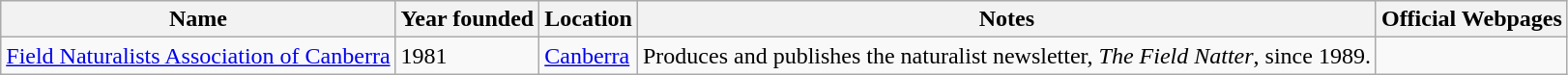<table class="wikitable sortable">
<tr>
<th>Name</th>
<th>Year founded</th>
<th>Location</th>
<th>Notes</th>
<th>Official Webpages</th>
</tr>
<tr>
<td><a href='#'>Field Naturalists Association of Canberra</a></td>
<td>1981</td>
<td><a href='#'>Canberra</a></td>
<td>Produces and publishes the naturalist newsletter, <em>The Field Natter</em>, since 1989.</td>
<td></td>
</tr>
</table>
